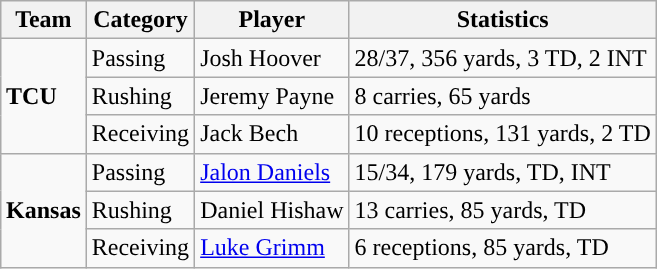<table class="wikitable" style="float: right;">
<tr>
<th>Team</th>
<th>Category</th>
<th>Player</th>
<th>Statistics</th>
</tr>
<tr>
<td rowspan=3><strong>TCU</strong></td>
<td>Passing</td>
<td>Josh Hoover</td>
<td>28/37, 356 yards, 3 TD, 2 INT</td>
</tr>
<tr>
<td>Rushing</td>
<td>Jeremy Payne</td>
<td>8 carries, 65 yards</td>
</tr>
<tr>
<td>Receiving</td>
<td>Jack Bech</td>
<td>10 receptions, 131 yards, 2 TD</td>
</tr>
<tr>
<td rowspan=3><strong>Kansas</strong></td>
<td>Passing</td>
<td><a href='#'>Jalon Daniels</a></td>
<td>15/34, 179 yards, TD, INT</td>
</tr>
<tr>
<td>Rushing</td>
<td>Daniel Hishaw</td>
<td>13 carries, 85 yards, TD</td>
</tr>
<tr>
<td>Receiving</td>
<td><a href='#'>Luke Grimm</a></td>
<td>6 receptions, 85 yards, TD</td>
</tr>
</table>
